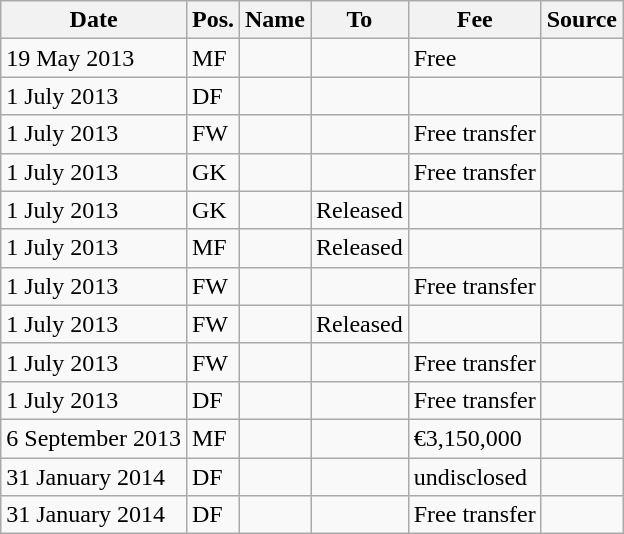<table class="wikitable" style="text-align:left">
<tr>
<th>Date</th>
<th>Pos.</th>
<th>Name</th>
<th>To</th>
<th>Fee</th>
<th>Source</th>
</tr>
<tr>
<td>19 May 2013</td>
<td>MF</td>
<td></td>
<td></td>
<td>Free</td>
<td></td>
</tr>
<tr>
<td>1 July 2013</td>
<td>DF</td>
<td></td>
<td></td>
<td></td>
<td></td>
</tr>
<tr>
<td>1 July 2013</td>
<td>FW</td>
<td></td>
<td></td>
<td>Free transfer</td>
<td></td>
</tr>
<tr>
<td>1 July 2013</td>
<td>GK</td>
<td></td>
<td></td>
<td>Free transfer</td>
<td></td>
</tr>
<tr>
<td>1 July 2013</td>
<td>GK</td>
<td></td>
<td>Released</td>
<td></td>
<td></td>
</tr>
<tr>
<td>1 July 2013</td>
<td>MF</td>
<td></td>
<td>Released</td>
<td></td>
<td></td>
</tr>
<tr>
<td>1 July 2013</td>
<td>FW</td>
<td></td>
<td></td>
<td>Free transfer</td>
<td></td>
</tr>
<tr>
<td>1 July 2013</td>
<td>FW</td>
<td></td>
<td>Released</td>
<td></td>
<td></td>
</tr>
<tr>
<td>1 July 2013</td>
<td>FW</td>
<td></td>
<td></td>
<td>Free transfer</td>
<td></td>
</tr>
<tr>
<td>1 July 2013</td>
<td>DF</td>
<td></td>
<td></td>
<td>Free transfer</td>
<td></td>
</tr>
<tr>
<td>6 September 2013</td>
<td>MF</td>
<td></td>
<td></td>
<td>€3,150,000</td>
<td></td>
</tr>
<tr>
<td>31 January 2014</td>
<td>DF</td>
<td></td>
<td></td>
<td>undisclosed</td>
<td></td>
</tr>
<tr>
<td>31 January 2014</td>
<td>DF</td>
<td></td>
<td></td>
<td>Free transfer</td>
<td></td>
</tr>
</table>
